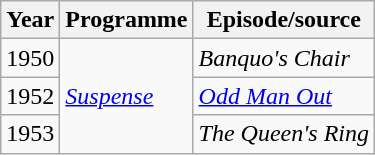<table class="wikitable">
<tr>
<th>Year</th>
<th>Programme</th>
<th>Episode/source</th>
</tr>
<tr>
<td>1950</td>
<td rowspan="3"><em><a href='#'>Suspense</a></em></td>
<td><em>Banquo's Chair</em></td>
</tr>
<tr>
<td>1952</td>
<td><em><a href='#'>Odd Man Out</a></em></td>
</tr>
<tr>
<td>1953</td>
<td><em>The Queen's Ring</em></td>
</tr>
</table>
